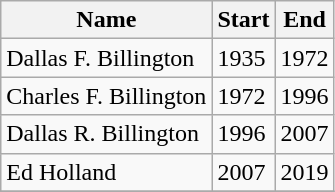<table class="wikitable">
<tr>
<th>Name</th>
<th>Start</th>
<th>End</th>
</tr>
<tr>
<td>Dallas F. Billington</td>
<td>1935</td>
<td>1972</td>
</tr>
<tr>
<td>Charles F. Billington</td>
<td>1972</td>
<td>1996</td>
</tr>
<tr>
<td>Dallas R. Billington</td>
<td>1996</td>
<td>2007</td>
</tr>
<tr>
<td>Ed Holland</td>
<td>2007</td>
<td>2019</td>
</tr>
<tr>
</tr>
</table>
